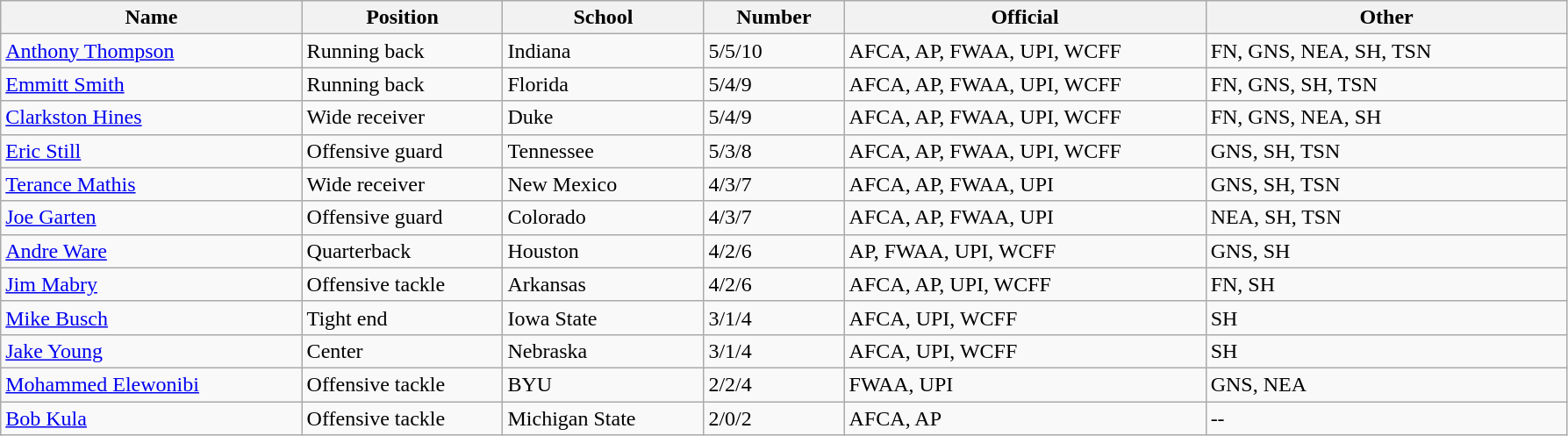<table class="wikitable sortable">
<tr>
<th bgcolor="#DDDDFF" width="15%">Name</th>
<th bgcolor="#DDDDFF" width="10%">Position</th>
<th bgcolor="#DDDDFF" width="10%">School</th>
<th bgcolor="#DDDDFF" width="7%">Number</th>
<th bgcolor="#DDDDFF" width="18%">Official</th>
<th bgcolor="#DDDDFF" width="18%">Other</th>
</tr>
<tr align="left">
<td><a href='#'>Anthony Thompson</a></td>
<td>Running back</td>
<td>Indiana</td>
<td>5/5/10</td>
<td>AFCA, AP, FWAA, UPI, WCFF</td>
<td>FN, GNS, NEA, SH, TSN</td>
</tr>
<tr align="left">
<td><a href='#'>Emmitt Smith</a></td>
<td>Running back</td>
<td>Florida</td>
<td>5/4/9</td>
<td>AFCA, AP, FWAA, UPI, WCFF</td>
<td>FN, GNS, SH, TSN</td>
</tr>
<tr align="left">
<td><a href='#'>Clarkston Hines</a></td>
<td>Wide receiver</td>
<td>Duke</td>
<td>5/4/9</td>
<td>AFCA, AP, FWAA, UPI, WCFF</td>
<td>FN, GNS, NEA, SH</td>
</tr>
<tr align="left">
<td><a href='#'>Eric Still</a></td>
<td>Offensive guard</td>
<td>Tennessee</td>
<td>5/3/8</td>
<td>AFCA, AP, FWAA, UPI, WCFF</td>
<td>GNS, SH, TSN</td>
</tr>
<tr align="left">
<td><a href='#'>Terance Mathis</a></td>
<td>Wide receiver</td>
<td>New Mexico</td>
<td>4/3/7</td>
<td>AFCA, AP, FWAA, UPI</td>
<td>GNS, SH, TSN</td>
</tr>
<tr align="left">
<td><a href='#'>Joe Garten</a></td>
<td>Offensive guard</td>
<td>Colorado</td>
<td>4/3/7</td>
<td>AFCA, AP, FWAA, UPI</td>
<td>NEA, SH, TSN</td>
</tr>
<tr align="left">
<td><a href='#'>Andre Ware</a></td>
<td>Quarterback</td>
<td>Houston</td>
<td>4/2/6</td>
<td>AP, FWAA, UPI, WCFF</td>
<td>GNS, SH</td>
</tr>
<tr align="left">
<td><a href='#'>Jim Mabry</a></td>
<td>Offensive tackle</td>
<td>Arkansas</td>
<td>4/2/6</td>
<td>AFCA, AP, UPI, WCFF</td>
<td>FN, SH</td>
</tr>
<tr align="left">
<td><a href='#'>Mike Busch</a></td>
<td>Tight end</td>
<td>Iowa State</td>
<td>3/1/4</td>
<td>AFCA, UPI, WCFF</td>
<td>SH</td>
</tr>
<tr align="left">
<td><a href='#'>Jake Young</a></td>
<td>Center</td>
<td>Nebraska</td>
<td>3/1/4</td>
<td>AFCA, UPI, WCFF</td>
<td>SH</td>
</tr>
<tr align="left">
<td><a href='#'>Mohammed Elewonibi</a></td>
<td>Offensive tackle</td>
<td>BYU</td>
<td>2/2/4</td>
<td>FWAA, UPI</td>
<td>GNS, NEA</td>
</tr>
<tr align="left">
<td><a href='#'>Bob Kula</a></td>
<td>Offensive tackle</td>
<td>Michigan State</td>
<td>2/0/2</td>
<td>AFCA, AP</td>
<td>--</td>
</tr>
</table>
